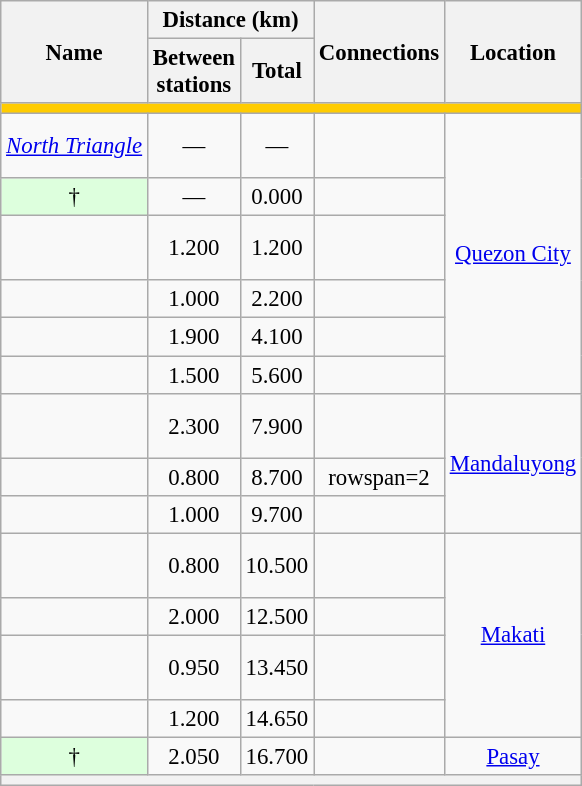<table class="wikitable collapsible" style="border: none; text-align:center;font-size:95%;">
<tr>
<th rowspan="2">Name</th>
<th colspan="2">Distance (km)</th>
<th rowspan="2">Connections</th>
<th rowspan="2">Location</th>
</tr>
<tr>
<th>Between<br>stations</th>
<th>Total</th>
</tr>
<tr style = "background:#ffcc00; height: 2pt">
<td colspan="6"></td>
</tr>
<tr>
<td><em><a href='#'>North Triangle</a></em></td>
<td>—</td>
<td>—</td>
<td style="text-align:left"><br><br></td>
<td rowspan="6"><a href='#'>Quezon City</a></td>
</tr>
<tr>
<td style="background-color:#ddffdd"> †</td>
<td>—</td>
<td>0.000</td>
<td style="text-align:left"><br></td>
</tr>
<tr>
<td></td>
<td>1.200</td>
<td>1.200</td>
<td style="text-align:left"><br><br></td>
</tr>
<tr>
<td></td>
<td>1.000</td>
<td>2.200</td>
<td style="text-align:left"><br></td>
</tr>
<tr>
<td></td>
<td>1.900</td>
<td>4.100</td>
<td style="text-align:left"><br></td>
</tr>
<tr>
<td></td>
<td>1.500</td>
<td>5.600</td>
<td style="text-align:left"><br></td>
</tr>
<tr>
<td></td>
<td>2.300</td>
<td>7.900</td>
<td style="text-align:left"><br><br></td>
<td rowspan="3"><a href='#'>Mandaluyong</a></td>
</tr>
<tr>
<td></td>
<td>0.800</td>
<td>8.700</td>
<td>rowspan=2 </td>
</tr>
<tr>
<td></td>
<td>1.000</td>
<td>9.700</td>
</tr>
<tr>
<td></td>
<td>0.800</td>
<td>10.500</td>
<td style="text-align:left"><br><br></td>
<td rowspan="4"><a href='#'>Makati</a></td>
</tr>
<tr>
<td></td>
<td>2.000</td>
<td>12.500</td>
<td style="text-align:left"></td>
</tr>
<tr>
<td></td>
<td>0.950</td>
<td>13.450</td>
<td style="text-align:left"><br><br></td>
</tr>
<tr>
<td></td>
<td>1.200</td>
<td>14.650</td>
<td style="text-align:left"><br></td>
</tr>
<tr>
<td style="background-color:#ddffdd"> †</td>
<td>2.050</td>
<td>16.700</td>
<td style="text-align:left"><br></td>
<td><a href='#'>Pasay</a></td>
</tr>
<tr>
<th colspan="5"></th>
</tr>
</table>
